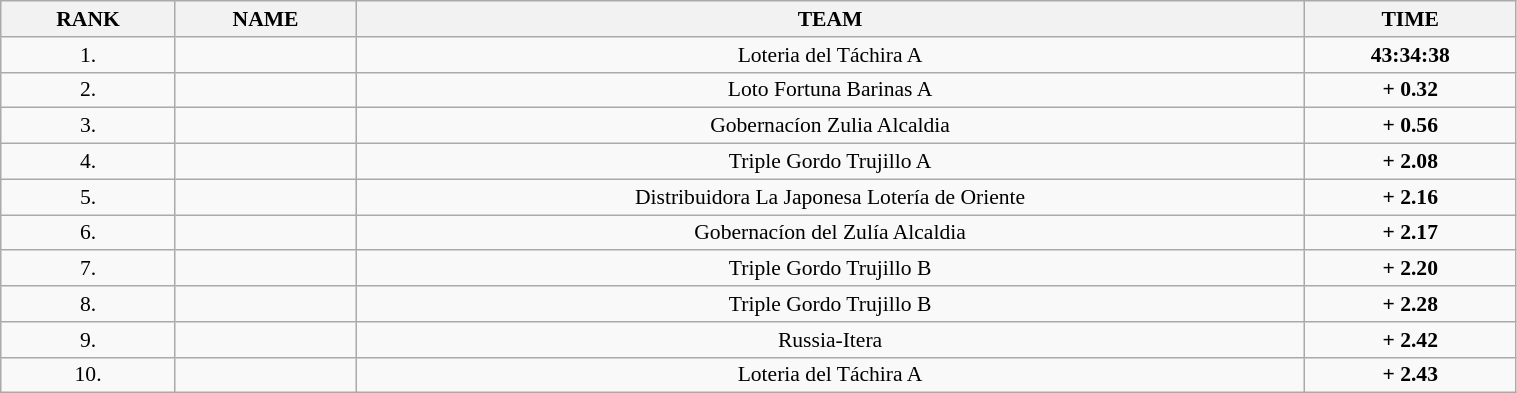<table class=wikitable style="font-size:90%" width="80%">
<tr>
<th>RANK</th>
<th>NAME</th>
<th>TEAM</th>
<th>TIME</th>
</tr>
<tr>
<td align="center">1.</td>
<td></td>
<td align="center">Loteria del Táchira A</td>
<td align="center"><strong>43:34:38</strong></td>
</tr>
<tr>
<td align="center">2.</td>
<td></td>
<td align="center">Loto Fortuna Barinas A</td>
<td align="center"><strong>+ 0.32</strong></td>
</tr>
<tr>
<td align="center">3.</td>
<td></td>
<td align="center">Gobernacíon Zulia Alcaldia</td>
<td align="center"><strong>+ 0.56</strong></td>
</tr>
<tr>
<td align="center">4.</td>
<td></td>
<td align="center">Triple Gordo Trujillo A</td>
<td align="center"><strong>+ 2.08</strong></td>
</tr>
<tr>
<td align="center">5.</td>
<td></td>
<td align="center">Distribuidora La Japonesa Lotería de Oriente</td>
<td align="center"><strong>+ 2.16</strong></td>
</tr>
<tr>
<td align="center">6.</td>
<td></td>
<td align="center">Gobernacíon del Zulía Alcaldia</td>
<td align="center"><strong>+ 2.17</strong></td>
</tr>
<tr>
<td align="center">7.</td>
<td></td>
<td align="center">Triple Gordo Trujillo B</td>
<td align="center"><strong>+ 2.20</strong></td>
</tr>
<tr>
<td align="center">8.</td>
<td></td>
<td align="center">Triple Gordo Trujillo B</td>
<td align="center"><strong>+ 2.28</strong></td>
</tr>
<tr>
<td align="center">9.</td>
<td></td>
<td align="center">Russia-Itera</td>
<td align="center"><strong>+ 2.42</strong></td>
</tr>
<tr>
<td align="center">10.</td>
<td></td>
<td align="center">Loteria del Táchira A</td>
<td align="center"><strong>+ 2.43</strong></td>
</tr>
</table>
